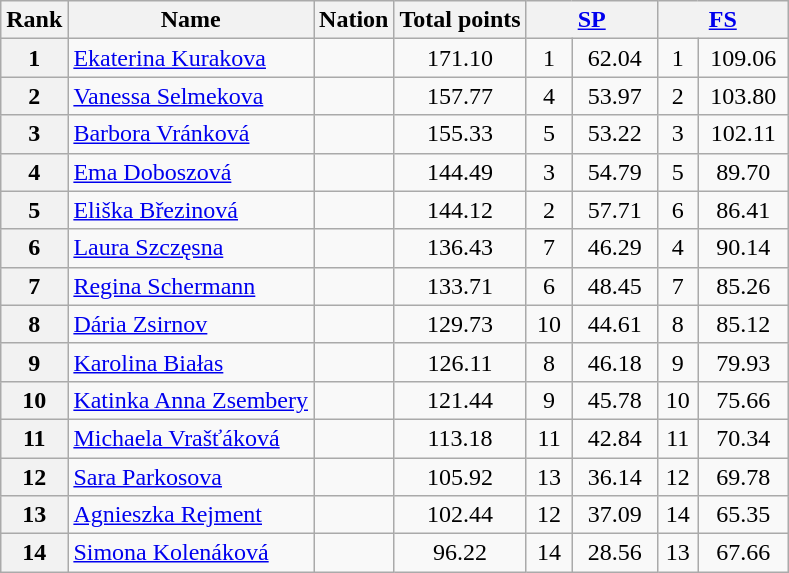<table class="wikitable sortable">
<tr>
<th>Rank</th>
<th>Name</th>
<th>Nation</th>
<th>Total points</th>
<th colspan=2 width=80px><a href='#'>SP</a></th>
<th colspan=2 width=80px><a href='#'>FS</a></th>
</tr>
<tr>
<th>1</th>
<td><a href='#'>Ekaterina Kurakova</a></td>
<td></td>
<td align=center>171.10</td>
<td align=center>1</td>
<td align=center>62.04</td>
<td align=center>1</td>
<td align=center>109.06</td>
</tr>
<tr>
<th>2</th>
<td><a href='#'>Vanessa Selmekova</a></td>
<td></td>
<td align="center">157.77</td>
<td align="center">4</td>
<td align="center">53.97</td>
<td align="center">2</td>
<td align="center">103.80</td>
</tr>
<tr>
<th>3</th>
<td><a href='#'>Barbora Vránková</a></td>
<td></td>
<td align="center">155.33</td>
<td align="center">5</td>
<td align="center">53.22</td>
<td align="center">3</td>
<td align="center">102.11</td>
</tr>
<tr>
<th>4</th>
<td><a href='#'>Ema Doboszová</a></td>
<td></td>
<td align="center">144.49</td>
<td align="center">3</td>
<td align="center">54.79</td>
<td align="center">5</td>
<td align="center">89.70</td>
</tr>
<tr>
<th>5</th>
<td><a href='#'>Eliška Březinová</a></td>
<td></td>
<td align="center">144.12</td>
<td align="center">2</td>
<td align="center">57.71</td>
<td align="center">6</td>
<td align="center">86.41</td>
</tr>
<tr>
<th>6</th>
<td><a href='#'>Laura Szczęsna</a></td>
<td></td>
<td align="center">136.43</td>
<td align="center">7</td>
<td align="center">46.29</td>
<td align="center">4</td>
<td align="center">90.14</td>
</tr>
<tr>
<th>7</th>
<td><a href='#'>Regina Schermann</a></td>
<td></td>
<td align="center">133.71</td>
<td align="center">6</td>
<td align="center">48.45</td>
<td align="center">7</td>
<td align="center">85.26</td>
</tr>
<tr>
<th>8</th>
<td><a href='#'>Dária Zsirnov</a></td>
<td></td>
<td align="center">129.73</td>
<td align="center">10</td>
<td align="center">44.61</td>
<td align="center">8</td>
<td align="center">85.12</td>
</tr>
<tr>
<th>9</th>
<td><a href='#'>Karolina Białas</a></td>
<td></td>
<td align="center">126.11</td>
<td align="center">8</td>
<td align="center">46.18</td>
<td align="center">9</td>
<td align="center">79.93</td>
</tr>
<tr>
<th>10</th>
<td><a href='#'>Katinka Anna Zsembery</a></td>
<td></td>
<td align="center">121.44</td>
<td align="center">9</td>
<td align="center">45.78</td>
<td align="center">10</td>
<td align="center">75.66</td>
</tr>
<tr>
<th>11</th>
<td><a href='#'>Michaela Vrašťáková</a></td>
<td></td>
<td align="center">113.18</td>
<td align="center">11</td>
<td align="center">42.84</td>
<td align="center">11</td>
<td align="center">70.34</td>
</tr>
<tr>
<th>12</th>
<td><a href='#'>Sara Parkosova</a></td>
<td></td>
<td align="center">105.92</td>
<td align="center">13</td>
<td align="center">36.14</td>
<td align="center">12</td>
<td align="center">69.78</td>
</tr>
<tr>
<th>13</th>
<td><a href='#'>Agnieszka Rejment</a></td>
<td></td>
<td align="center">102.44</td>
<td align="center">12</td>
<td align="center">37.09</td>
<td align="center">14</td>
<td align="center">65.35</td>
</tr>
<tr>
<th>14</th>
<td><a href='#'>Simona Kolenáková</a></td>
<td></td>
<td align="center">96.22</td>
<td align="center">14</td>
<td align="center">28.56</td>
<td align="center">13</td>
<td align="center">67.66</td>
</tr>
</table>
